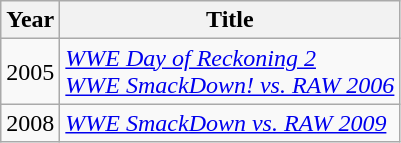<table class="wikitable">
<tr>
<th>Year</th>
<th>Title</th>
</tr>
<tr>
<td>2005</td>
<td><em><a href='#'>WWE Day of Reckoning 2</a></em><br><a href='#'><em>WWE SmackDown! vs. RAW 2006</em></a></td>
</tr>
<tr>
<td>2008</td>
<td><a href='#'><em>WWE SmackDown vs. RAW 2009</em></a></td>
</tr>
</table>
